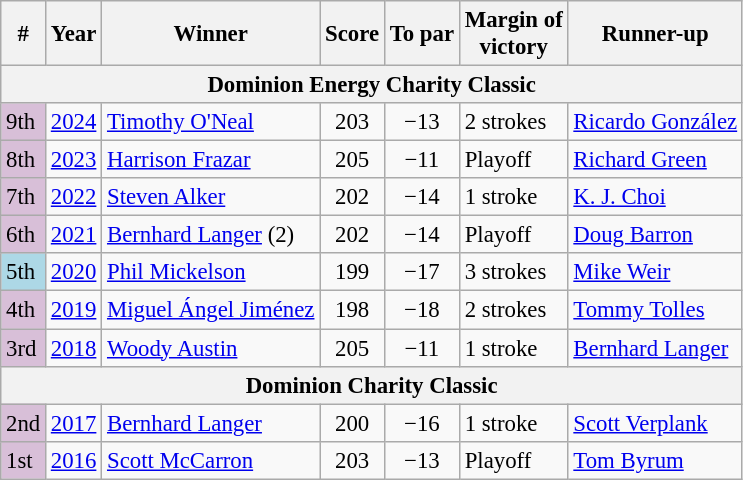<table class="wikitable" style="font-size:95%">
<tr>
<th>#</th>
<th>Year</th>
<th>Winner</th>
<th>Score</th>
<th>To par</th>
<th>Margin of<br>victory</th>
<th>Runner-up</th>
</tr>
<tr>
<th colspan=7>Dominion Energy Charity Classic</th>
</tr>
<tr>
<td style="background:thistle">9th</td>
<td><a href='#'>2024</a></td>
<td> <a href='#'>Timothy O'Neal</a></td>
<td align=center>203</td>
<td align=center>−13</td>
<td>2 strokes</td>
<td> <a href='#'>Ricardo González</a></td>
</tr>
<tr>
<td style="background:thistle">8th</td>
<td><a href='#'>2023</a></td>
<td> <a href='#'>Harrison Frazar</a></td>
<td align=center>205</td>
<td align=center>−11</td>
<td>Playoff</td>
<td> <a href='#'>Richard Green</a></td>
</tr>
<tr>
<td style="background:thistle">7th</td>
<td><a href='#'>2022</a></td>
<td> <a href='#'>Steven Alker</a></td>
<td align=center>202</td>
<td align=center>−14</td>
<td>1 stroke</td>
<td> <a href='#'>K. J. Choi</a></td>
</tr>
<tr>
<td style="background:thistle">6th</td>
<td><a href='#'>2021</a></td>
<td> <a href='#'>Bernhard Langer</a> (2)</td>
<td align=center>202</td>
<td align=center>−14</td>
<td>Playoff</td>
<td> <a href='#'>Doug Barron</a></td>
</tr>
<tr>
<td style="background:lightblue">5th</td>
<td><a href='#'>2020</a></td>
<td> <a href='#'>Phil Mickelson</a></td>
<td align=center>199</td>
<td align=center>−17</td>
<td>3 strokes</td>
<td> <a href='#'>Mike Weir</a></td>
</tr>
<tr>
<td style="background:thistle">4th</td>
<td><a href='#'>2019</a></td>
<td> <a href='#'>Miguel Ángel Jiménez</a></td>
<td align=center>198</td>
<td align=center>−18</td>
<td>2 strokes</td>
<td> <a href='#'>Tommy Tolles</a></td>
</tr>
<tr>
<td style="background:thistle">3rd</td>
<td><a href='#'>2018</a></td>
<td> <a href='#'>Woody Austin</a></td>
<td align=center>205</td>
<td align=center>−11</td>
<td>1 stroke</td>
<td> <a href='#'>Bernhard Langer</a></td>
</tr>
<tr>
<th colspan=7>Dominion Charity Classic</th>
</tr>
<tr>
<td style="background:thistle">2nd</td>
<td><a href='#'>2017</a></td>
<td> <a href='#'>Bernhard Langer</a></td>
<td align=center>200</td>
<td align=center>−16</td>
<td>1 stroke</td>
<td> <a href='#'>Scott Verplank</a></td>
</tr>
<tr>
<td style="background:thistle">1st</td>
<td><a href='#'>2016</a></td>
<td> <a href='#'>Scott McCarron</a></td>
<td align=center>203</td>
<td align=center>−13</td>
<td>Playoff</td>
<td> <a href='#'>Tom Byrum</a></td>
</tr>
</table>
